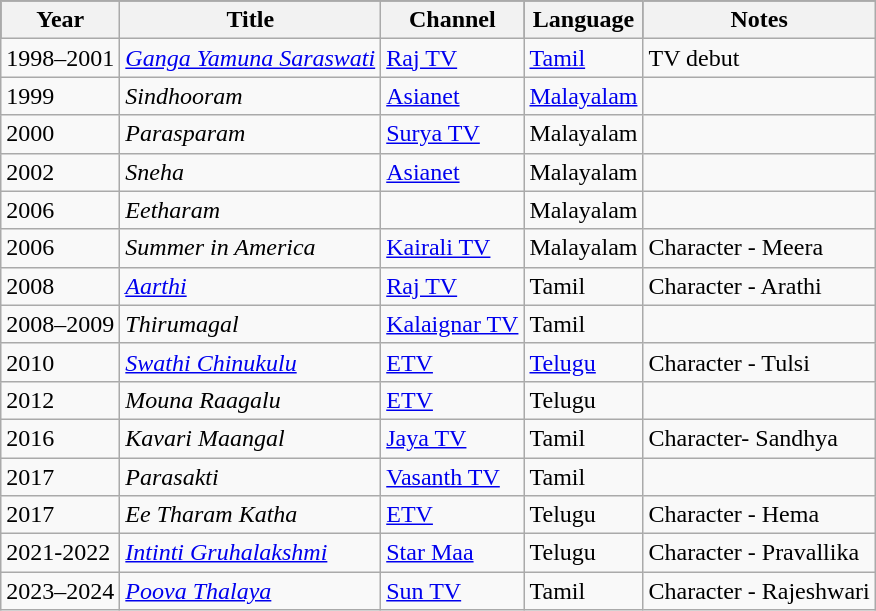<table class="wikitable sortable">
<tr style="background:#000;">
<th scope="col">Year</th>
<th scope="col">Title</th>
<th scope="col">Channel</th>
<th scope="col">Language</th>
<th scope="col" class="unsortable">Notes</th>
</tr>
<tr>
<td>1998–2001</td>
<td><em><a href='#'>Ganga Yamuna Saraswati</a></em></td>
<td><a href='#'>Raj TV</a></td>
<td><a href='#'>Tamil</a></td>
<td>TV debut</td>
</tr>
<tr>
<td>1999</td>
<td><em>Sindhooram</em></td>
<td><a href='#'>Asianet</a></td>
<td><a href='#'>Malayalam</a></td>
<td></td>
</tr>
<tr>
<td>2000</td>
<td><em>Parasparam</em></td>
<td><a href='#'>Surya TV</a></td>
<td>Malayalam</td>
<td></td>
</tr>
<tr>
<td>2002</td>
<td><em>Sneha</em></td>
<td><a href='#'>Asianet</a></td>
<td>Malayalam</td>
<td></td>
</tr>
<tr>
<td>2006</td>
<td><em>Eetharam</em></td>
<td></td>
<td>Malayalam</td>
<td></td>
</tr>
<tr>
<td>2006</td>
<td><em>Summer in America</em></td>
<td><a href='#'>Kairali TV</a></td>
<td>Malayalam</td>
<td>Character - Meera</td>
</tr>
<tr>
<td>2008</td>
<td><em><a href='#'>Aarthi</a></em></td>
<td><a href='#'>Raj TV</a></td>
<td>Tamil</td>
<td>Character - Arathi</td>
</tr>
<tr>
<td>2008–2009</td>
<td><em>Thirumagal</em></td>
<td><a href='#'>Kalaignar TV</a></td>
<td>Tamil</td>
<td></td>
</tr>
<tr>
<td>2010</td>
<td><em><a href='#'>Swathi Chinukulu</a></em></td>
<td><a href='#'>ETV</a></td>
<td><a href='#'>Telugu</a></td>
<td>Character - Tulsi</td>
</tr>
<tr>
<td>2012</td>
<td><em>Mouna Raagalu</em></td>
<td><a href='#'>ETV</a></td>
<td>Telugu</td>
<td></td>
</tr>
<tr>
<td>2016</td>
<td><em>Kavari Maangal</em></td>
<td><a href='#'>Jaya TV</a></td>
<td>Tamil</td>
<td>Character- Sandhya</td>
</tr>
<tr>
<td>2017</td>
<td><em>Parasakti</em></td>
<td><a href='#'>Vasanth TV</a></td>
<td>Tamil</td>
<td></td>
</tr>
<tr>
<td>2017</td>
<td><em>Ee Tharam Katha</em></td>
<td><a href='#'>ETV</a></td>
<td>Telugu</td>
<td>Character - Hema</td>
</tr>
<tr>
<td>2021-2022</td>
<td><em><a href='#'>Intinti Gruhalakshmi</a></em></td>
<td><a href='#'>Star Maa</a></td>
<td>Telugu</td>
<td>Character - Pravallika</td>
</tr>
<tr>
<td>2023–2024</td>
<td><em><a href='#'>Poova Thalaya</a></em></td>
<td><a href='#'>Sun TV</a></td>
<td>Tamil</td>
<td>Character - Rajeshwari</td>
</tr>
</table>
